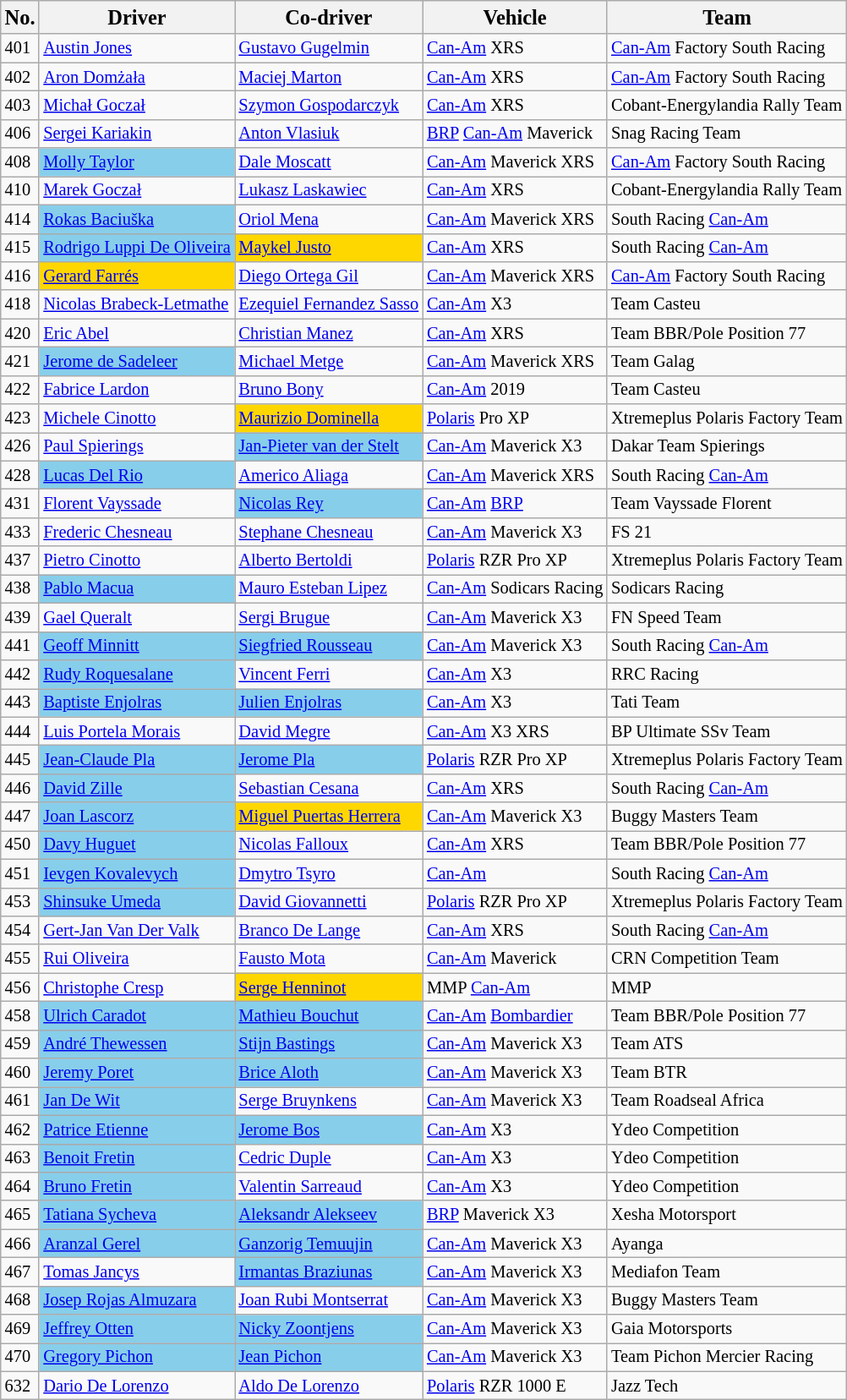<table class="wikitable sortable" style="font-size:85%;">
<tr>
<th><big>No.</big></th>
<th><big>Driver</big></th>
<th><big>Co-driver</big></th>
<th><big>Vehicle</big></th>
<th><big>Team</big></th>
</tr>
<tr>
<td>401</td>
<td> <a href='#'>Austin Jones</a></td>
<td> <a href='#'>Gustavo Gugelmin</a></td>
<td><a href='#'>Can-Am</a> XRS</td>
<td><a href='#'>Can-Am</a> Factory South Racing</td>
</tr>
<tr>
<td>402</td>
<td> <a href='#'>Aron Domżała</a></td>
<td> <a href='#'>Maciej Marton</a></td>
<td><a href='#'>Can-Am</a> XRS</td>
<td><a href='#'>Can-Am</a> Factory South Racing</td>
</tr>
<tr>
<td>403</td>
<td> <a href='#'>Michał Goczał</a></td>
<td> <a href='#'>Szymon Gospodarczyk</a></td>
<td><a href='#'>Can-Am</a> XRS</td>
<td>Cobant-Energylandia  Rally Team</td>
</tr>
<tr>
<td>406</td>
<td> <a href='#'>Sergei Kariakin</a></td>
<td> <a href='#'>Anton Vlasiuk</a></td>
<td><a href='#'>BRP</a> <a href='#'>Can-Am</a> Maverick</td>
<td>Snag Racing Team</td>
</tr>
<tr>
<td>408</td>
<td style="background:skyblue;"> <a href='#'>Molly Taylor</a></td>
<td> <a href='#'>Dale Moscatt</a></td>
<td><a href='#'>Can-Am</a> Maverick XRS</td>
<td><a href='#'>Can-Am</a> Factory South Racing</td>
</tr>
<tr>
<td>410</td>
<td> <a href='#'>Marek Goczał</a></td>
<td> <a href='#'>Lukasz Laskawiec</a></td>
<td><a href='#'>Can-Am</a> XRS</td>
<td>Cobant-Energylandia  Rally Team</td>
</tr>
<tr>
<td>414</td>
<td style="background:skyblue;"> <a href='#'>Rokas Baciuška</a></td>
<td> <a href='#'>Oriol Mena</a></td>
<td><a href='#'>Can-Am</a> Maverick XRS</td>
<td>South Racing <a href='#'>Can-Am</a></td>
</tr>
<tr>
<td>415</td>
<td style="background:skyblue;"> <a href='#'>Rodrigo Luppi De Oliveira</a></td>
<td style="background:gold;"> <a href='#'>Maykel Justo</a></td>
<td><a href='#'>Can-Am</a> XRS</td>
<td>South Racing <a href='#'>Can-Am</a></td>
</tr>
<tr>
<td>416</td>
<td style="background:gold;"> <a href='#'>Gerard Farrés</a></td>
<td> <a href='#'>Diego Ortega Gil</a></td>
<td><a href='#'>Can-Am</a> Maverick XRS</td>
<td><a href='#'>Can-Am</a> Factory South Racing</td>
</tr>
<tr>
<td>418</td>
<td> <a href='#'>Nicolas Brabeck-Letmathe</a></td>
<td> <a href='#'>Ezequiel Fernandez Sasso</a></td>
<td><a href='#'>Can-Am</a> X3</td>
<td>Team Casteu</td>
</tr>
<tr>
<td>420</td>
<td> <a href='#'>Eric Abel</a></td>
<td> <a href='#'>Christian Manez</a></td>
<td><a href='#'>Can-Am</a> XRS</td>
<td>Team BBR/Pole Position 77</td>
</tr>
<tr>
<td>421</td>
<td style="background:skyblue;"> <a href='#'>Jerome de Sadeleer</a></td>
<td> <a href='#'>Michael Metge</a></td>
<td><a href='#'>Can-Am</a> Maverick XRS</td>
<td>Team Galag</td>
</tr>
<tr>
<td>422</td>
<td> <a href='#'>Fabrice Lardon</a></td>
<td> <a href='#'>Bruno Bony</a></td>
<td><a href='#'>Can-Am</a> 2019</td>
<td>Team Casteu</td>
</tr>
<tr>
<td>423</td>
<td> <a href='#'>Michele Cinotto</a></td>
<td style="background:gold;"> <a href='#'>Maurizio Dominella</a></td>
<td><a href='#'>Polaris</a> Pro XP</td>
<td>Xtremeplus Polaris Factory Team</td>
</tr>
<tr>
<td>426</td>
<td> <a href='#'>Paul Spierings</a></td>
<td style="background:skyblue;"> <a href='#'>Jan-Pieter van der Stelt</a></td>
<td><a href='#'>Can-Am</a> Maverick X3</td>
<td>Dakar Team Spierings</td>
</tr>
<tr>
<td>428</td>
<td style="background:skyblue;"> <a href='#'>Lucas Del Rio</a></td>
<td> <a href='#'>Americo Aliaga</a></td>
<td><a href='#'>Can-Am</a> Maverick XRS</td>
<td>South Racing <a href='#'>Can-Am</a></td>
</tr>
<tr>
<td>431</td>
<td> <a href='#'>Florent Vayssade</a></td>
<td style="background:skyblue;"> <a href='#'>Nicolas Rey</a></td>
<td><a href='#'>Can-Am</a> <a href='#'>BRP</a></td>
<td>Team Vayssade Florent</td>
</tr>
<tr>
<td>433</td>
<td> <a href='#'>Frederic Chesneau</a></td>
<td> <a href='#'>Stephane Chesneau</a></td>
<td><a href='#'>Can-Am</a> Maverick X3</td>
<td>FS 21</td>
</tr>
<tr>
<td>437</td>
<td> <a href='#'>Pietro Cinotto</a></td>
<td> <a href='#'>Alberto Bertoldi</a></td>
<td><a href='#'>Polaris</a> RZR Pro XP</td>
<td>Xtremeplus Polaris Factory Team</td>
</tr>
<tr>
<td>438</td>
<td style="background:skyblue;"> <a href='#'>Pablo Macua</a></td>
<td> <a href='#'>Mauro Esteban Lipez</a></td>
<td><a href='#'>Can-Am</a> Sodicars Racing</td>
<td>Sodicars Racing</td>
</tr>
<tr>
<td>439</td>
<td> <a href='#'>Gael Queralt</a></td>
<td> <a href='#'>Sergi Brugue</a></td>
<td><a href='#'>Can-Am</a> Maverick X3</td>
<td>FN Speed Team</td>
</tr>
<tr>
<td>441</td>
<td style="background:skyblue;"> <a href='#'>Geoff Minnitt</a></td>
<td style="background:skyblue;"> <a href='#'>Siegfried Rousseau</a></td>
<td><a href='#'>Can-Am</a> Maverick X3</td>
<td>South Racing <a href='#'>Can-Am</a></td>
</tr>
<tr>
<td>442</td>
<td style="background:skyblue;"> <a href='#'>Rudy Roquesalane</a></td>
<td> <a href='#'>Vincent Ferri</a></td>
<td><a href='#'>Can-Am</a> X3</td>
<td>RRC Racing</td>
</tr>
<tr>
<td>443</td>
<td style="background:skyblue;"> <a href='#'>Baptiste Enjolras</a></td>
<td style="background:skyblue;"> <a href='#'>Julien Enjolras</a></td>
<td><a href='#'>Can-Am</a> X3</td>
<td>Tati Team</td>
</tr>
<tr>
<td>444</td>
<td> <a href='#'>Luis Portela Morais</a></td>
<td> <a href='#'>David Megre</a></td>
<td><a href='#'>Can-Am</a> X3 XRS</td>
<td>BP Ultimate SSv Team</td>
</tr>
<tr>
<td>445</td>
<td style="background:skyblue;"> <a href='#'>Jean-Claude Pla</a></td>
<td style="background:skyblue;"> <a href='#'>Jerome Pla</a></td>
<td><a href='#'>Polaris</a> RZR Pro XP</td>
<td>Xtremeplus Polaris Factory Team</td>
</tr>
<tr>
<td>446</td>
<td style="background:skyblue;"> <a href='#'>David Zille</a></td>
<td> <a href='#'>Sebastian Cesana</a></td>
<td><a href='#'>Can-Am</a> XRS</td>
<td>South Racing <a href='#'>Can-Am</a></td>
</tr>
<tr>
<td>447</td>
<td style="background:skyblue;"> <a href='#'>Joan Lascorz</a></td>
<td style="background:gold;"> <a href='#'>Miguel Puertas Herrera</a></td>
<td><a href='#'>Can-Am</a> Maverick X3</td>
<td>Buggy Masters Team</td>
</tr>
<tr>
<td>450</td>
<td style="background:skyblue;"> <a href='#'>Davy Huguet</a></td>
<td> <a href='#'>Nicolas Falloux</a></td>
<td><a href='#'>Can-Am</a> XRS</td>
<td>Team BBR/Pole Position 77</td>
</tr>
<tr>
<td>451</td>
<td style="background:skyblue;"> <a href='#'>Ievgen Kovalevych</a></td>
<td> <a href='#'>Dmytro Tsyro</a></td>
<td><a href='#'>Can-Am</a></td>
<td>South Racing <a href='#'>Can-Am</a></td>
</tr>
<tr>
<td>453</td>
<td style="background:skyblue;"> <a href='#'>Shinsuke Umeda</a></td>
<td> <a href='#'>David Giovannetti</a></td>
<td><a href='#'>Polaris</a> RZR Pro XP</td>
<td>Xtremeplus Polaris Factory Team</td>
</tr>
<tr>
<td>454</td>
<td> <a href='#'>Gert-Jan Van Der Valk</a></td>
<td> <a href='#'>Branco De Lange</a></td>
<td><a href='#'>Can-Am</a> XRS</td>
<td>South Racing <a href='#'>Can-Am</a></td>
</tr>
<tr>
<td>455</td>
<td> <a href='#'>Rui Oliveira</a></td>
<td> <a href='#'>Fausto Mota</a></td>
<td><a href='#'>Can-Am</a> Maverick</td>
<td>CRN Competition Team</td>
</tr>
<tr>
<td>456</td>
<td> <a href='#'>Christophe Cresp</a></td>
<td style="background:gold;"> <a href='#'>Serge Henninot</a></td>
<td>MMP <a href='#'>Can-Am</a></td>
<td>MMP</td>
</tr>
<tr>
<td>458</td>
<td style="background:skyblue;"> <a href='#'>Ulrich Caradot</a></td>
<td style="background:skyblue;"> <a href='#'>Mathieu Bouchut</a></td>
<td><a href='#'>Can-Am</a> <a href='#'>Bombardier</a></td>
<td>Team BBR/Pole Position 77</td>
</tr>
<tr>
<td>459</td>
<td style="background:skyblue;"> <a href='#'>André Thewessen</a></td>
<td style="background:skyblue;"> <a href='#'>Stijn Bastings</a></td>
<td><a href='#'>Can-Am</a> Maverick X3</td>
<td>Team ATS</td>
</tr>
<tr>
<td>460</td>
<td style="background:skyblue;"> <a href='#'>Jeremy Poret</a></td>
<td style="background:skyblue;"> <a href='#'>Brice Aloth</a></td>
<td><a href='#'>Can-Am</a> Maverick X3</td>
<td>Team BTR</td>
</tr>
<tr>
<td>461</td>
<td style="background:skyblue;"> <a href='#'>Jan De Wit</a></td>
<td> <a href='#'>Serge Bruynkens</a></td>
<td><a href='#'>Can-Am</a> Maverick X3</td>
<td>Team Roadseal Africa</td>
</tr>
<tr>
<td>462</td>
<td style="background:skyblue;"> <a href='#'>Patrice Etienne</a></td>
<td style="background:skyblue;"> <a href='#'>Jerome Bos</a></td>
<td><a href='#'>Can-Am</a> X3</td>
<td>Ydeo Competition</td>
</tr>
<tr>
<td>463</td>
<td style="background:skyblue;"> <a href='#'>Benoit Fretin</a></td>
<td> <a href='#'>Cedric Duple</a></td>
<td><a href='#'>Can-Am</a> X3</td>
<td>Ydeo Competition</td>
</tr>
<tr>
<td>464</td>
<td style="background:skyblue;"> <a href='#'>Bruno Fretin</a></td>
<td> <a href='#'>Valentin Sarreaud</a></td>
<td><a href='#'>Can-Am</a> X3</td>
<td>Ydeo Competition</td>
</tr>
<tr>
<td>465</td>
<td style="background:skyblue;"> <a href='#'>Tatiana Sycheva</a></td>
<td style="background:skyblue;"> <a href='#'>Aleksandr Alekseev</a></td>
<td><a href='#'>BRP</a> Maverick X3</td>
<td>Xesha Motorsport</td>
</tr>
<tr>
<td>466</td>
<td style="background:skyblue;"> <a href='#'>Aranzal Gerel</a></td>
<td style="background:skyblue;"> <a href='#'>Ganzorig Temuujin</a></td>
<td><a href='#'>Can-Am</a> Maverick X3</td>
<td>Ayanga</td>
</tr>
<tr>
<td>467</td>
<td> <a href='#'>Tomas Jancys</a></td>
<td style="background:skyblue;"> <a href='#'>Irmantas Braziunas</a></td>
<td><a href='#'>Can-Am</a> Maverick X3</td>
<td>Mediafon Team</td>
</tr>
<tr>
<td>468</td>
<td style="background:skyblue;"> <a href='#'>Josep Rojas Almuzara</a></td>
<td> <a href='#'>Joan Rubi Montserrat</a></td>
<td><a href='#'>Can-Am</a> Maverick X3</td>
<td>Buggy Masters Team</td>
</tr>
<tr>
<td>469</td>
<td style="background:skyblue;"> <a href='#'>Jeffrey Otten</a></td>
<td style="background:skyblue;"> <a href='#'>Nicky Zoontjens</a></td>
<td><a href='#'>Can-Am</a> Maverick X3</td>
<td>Gaia Motorsports</td>
</tr>
<tr>
<td>470</td>
<td style="background:skyblue;"> <a href='#'>Gregory Pichon</a></td>
<td style="background:skyblue;"> <a href='#'>Jean Pichon</a></td>
<td><a href='#'>Can-Am</a> Maverick X3</td>
<td>Team Pichon Mercier Racing</td>
</tr>
<tr>
<td>632</td>
<td> <a href='#'>Dario De Lorenzo</a></td>
<td> <a href='#'>Aldo De Lorenzo</a></td>
<td><a href='#'>Polaris</a> RZR 1000 E</td>
<td>Jazz Tech</td>
</tr>
</table>
